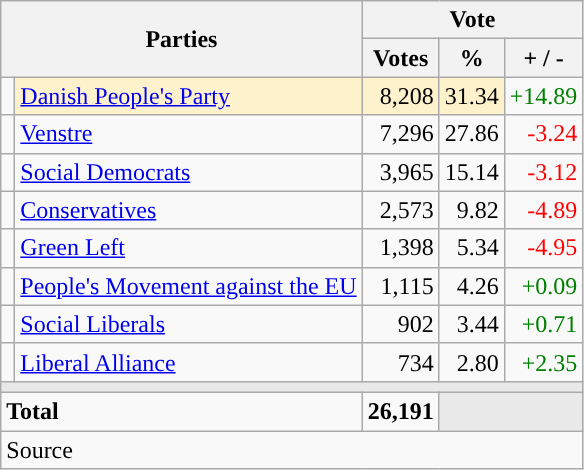<table class="wikitable" style="text-align:right;">
<tr>
<th style="text-align:centre;" rowspan="2" colspan="2" width="225">Parties</th>
<th colspan="3">Vote</th>
</tr>
<tr>
<th width="15">Votes</th>
<th width="15">%</th>
<th width="15">+ / -</th>
</tr>
<tr>
<td width="2" style="color:inherit;background:"></td>
<td bgcolor=#fef2cc   align="left"><a href='#'>Danish People's Party</a></td>
<td bgcolor=#fef2cc>8,208</td>
<td bgcolor=#fef2cc>31.34</td>
<td style=color:green;>+14.89</td>
</tr>
<tr>
<td width="2" style="color:inherit;background:"></td>
<td align="left"><a href='#'>Venstre</a></td>
<td>7,296</td>
<td>27.86</td>
<td style=color:red;>-3.24</td>
</tr>
<tr>
<td width="2" style="color:inherit;background:"></td>
<td align="left"><a href='#'>Social Democrats</a></td>
<td>3,965</td>
<td>15.14</td>
<td style=color:red;>-3.12</td>
</tr>
<tr>
<td width="2" style="color:inherit;background:"></td>
<td align="left"><a href='#'>Conservatives</a></td>
<td>2,573</td>
<td>9.82</td>
<td style=color:red;>-4.89</td>
</tr>
<tr>
<td width="2" style="color:inherit;background:"></td>
<td align="left"><a href='#'>Green Left</a></td>
<td>1,398</td>
<td>5.34</td>
<td style=color:red;>-4.95</td>
</tr>
<tr>
<td width="2" style="color:inherit;background:"></td>
<td align="left"><a href='#'>People's Movement against the EU</a></td>
<td>1,115</td>
<td>4.26</td>
<td style=color:green;>+0.09</td>
</tr>
<tr>
<td width="2" style="color:inherit;background:"></td>
<td align="left"><a href='#'>Social Liberals</a></td>
<td>902</td>
<td>3.44</td>
<td style=color:green;>+0.71</td>
</tr>
<tr>
<td width="2" style="color:inherit;background:"></td>
<td align="left"><a href='#'>Liberal Alliance</a></td>
<td>734</td>
<td>2.80</td>
<td style=color:green;>+2.35</td>
</tr>
<tr>
<td colspan="7" bgcolor="#E9E9E9"></td>
</tr>
<tr>
<td align="left" colspan="2"><strong>Total</strong></td>
<td><strong>26,191</strong></td>
<td bgcolor="#E9E9E9" colspan="2"></td>
</tr>
<tr>
<td align="left" colspan="6">Source</td>
</tr>
</table>
